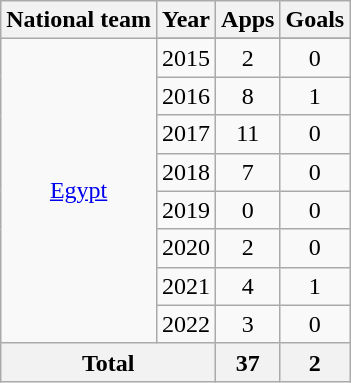<table class="wikitable" style="text-align: center;">
<tr>
<th>National team</th>
<th>Year</th>
<th>Apps</th>
<th>Goals</th>
</tr>
<tr>
<td rowspan=9><a href='#'>Egypt</a></td>
</tr>
<tr>
<td>2015</td>
<td>2</td>
<td>0</td>
</tr>
<tr>
<td>2016</td>
<td>8</td>
<td>1</td>
</tr>
<tr>
<td>2017</td>
<td>11</td>
<td>0</td>
</tr>
<tr>
<td>2018</td>
<td>7</td>
<td>0</td>
</tr>
<tr>
<td>2019</td>
<td>0</td>
<td>0</td>
</tr>
<tr>
<td>2020</td>
<td>2</td>
<td>0</td>
</tr>
<tr>
<td>2021</td>
<td>4</td>
<td>1</td>
</tr>
<tr>
<td>2022</td>
<td>3</td>
<td>0</td>
</tr>
<tr>
<th colspan=2>Total</th>
<th>37</th>
<th>2</th>
</tr>
</table>
